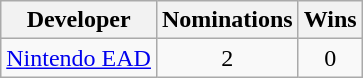<table class="wikitable sortable plainrowheaders" style="text-align:center">
<tr>
<th scope="col">Developer</th>
<th scope="col">Nominations</th>
<th scope="col">Wins</th>
</tr>
<tr>
<td><a href='#'>Nintendo EAD</a></td>
<td>2</td>
<td>0</td>
</tr>
</table>
